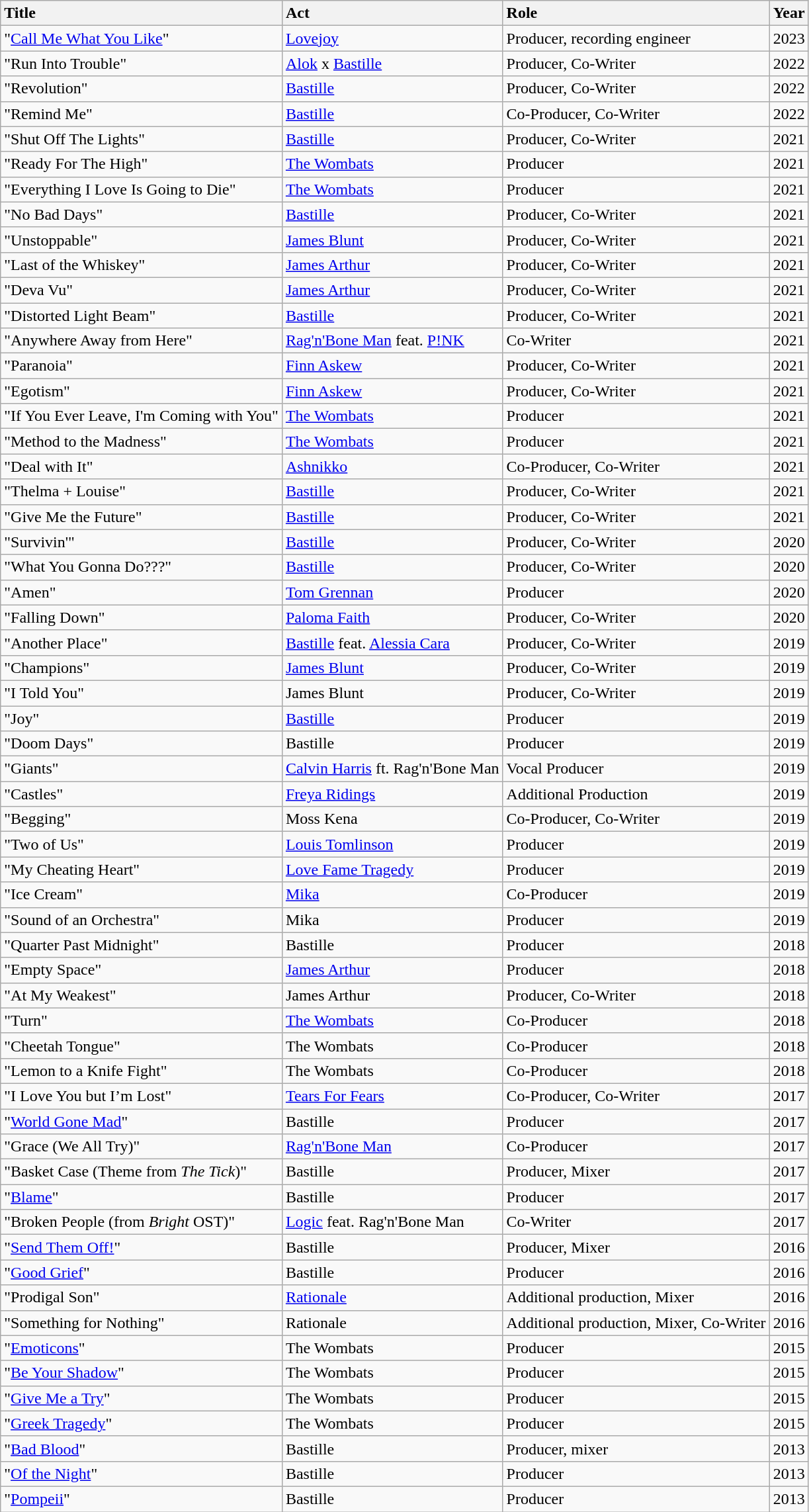<table class="wikitable">
<tr>
<th ! style="text-align:left">Title</th>
<th style="text-align:left">Act</th>
<th style="text-align:left">Role</th>
<th style="text-align:left">Year</th>
</tr>
<tr>
<td>"<a href='#'>Call Me What You Like</a>"</td>
<td><a href='#'>Lovejoy</a></td>
<td>Producer, recording engineer</td>
<td>2023</td>
</tr>
<tr>
<td>"Run Into Trouble"</td>
<td><a href='#'>Alok</a> x <a href='#'>Bastille</a></td>
<td>Producer, Co-Writer</td>
<td>2022</td>
</tr>
<tr>
<td>"Revolution"</td>
<td><a href='#'>Bastille</a></td>
<td>Producer, Co-Writer</td>
<td>2022</td>
</tr>
<tr>
<td>"Remind Me"</td>
<td><a href='#'>Bastille</a></td>
<td>Co-Producer, Co-Writer</td>
<td>2022</td>
</tr>
<tr>
<td>"Shut Off The Lights"</td>
<td><a href='#'>Bastille</a></td>
<td>Producer, Co-Writer</td>
<td>2021</td>
</tr>
<tr>
<td>"Ready For The High"</td>
<td><a href='#'>The Wombats</a></td>
<td>Producer</td>
<td>2021</td>
</tr>
<tr>
<td>"Everything I Love Is Going to Die"</td>
<td><a href='#'>The Wombats</a></td>
<td>Producer</td>
<td>2021</td>
</tr>
<tr>
<td>"No Bad Days"</td>
<td><a href='#'>Bastille</a></td>
<td>Producer, Co-Writer</td>
<td>2021</td>
</tr>
<tr>
<td>"Unstoppable"</td>
<td><a href='#'>James Blunt</a></td>
<td>Producer, Co-Writer</td>
<td>2021</td>
</tr>
<tr>
<td>"Last of the Whiskey"</td>
<td><a href='#'>James Arthur</a></td>
<td>Producer, Co-Writer</td>
<td>2021</td>
</tr>
<tr>
<td>"Deva Vu"</td>
<td><a href='#'>James Arthur</a></td>
<td>Producer, Co-Writer</td>
<td>2021</td>
</tr>
<tr>
<td>"Distorted Light Beam"</td>
<td><a href='#'>Bastille</a></td>
<td>Producer, Co-Writer</td>
<td>2021</td>
</tr>
<tr>
<td>"Anywhere Away from Here"</td>
<td><a href='#'>Rag'n'Bone Man</a> feat. <a href='#'>P!NK</a></td>
<td>Co-Writer</td>
<td>2021</td>
</tr>
<tr>
<td>"Paranoia"</td>
<td><a href='#'>Finn Askew</a></td>
<td>Producer, Co-Writer</td>
<td>2021</td>
</tr>
<tr>
<td>"Egotism"</td>
<td><a href='#'>Finn Askew</a></td>
<td>Producer, Co-Writer</td>
<td>2021</td>
</tr>
<tr>
<td>"If You Ever Leave, I'm Coming with You"</td>
<td><a href='#'>The Wombats</a></td>
<td>Producer</td>
<td>2021</td>
</tr>
<tr>
<td>"Method to the Madness"</td>
<td><a href='#'>The Wombats</a></td>
<td>Producer</td>
<td>2021</td>
</tr>
<tr>
<td>"Deal with It"</td>
<td><a href='#'>Ashnikko</a></td>
<td>Co-Producer, Co-Writer</td>
<td>2021</td>
</tr>
<tr>
<td>"Thelma + Louise"</td>
<td><a href='#'>Bastille</a></td>
<td>Producer, Co-Writer</td>
<td>2021</td>
</tr>
<tr>
<td>"Give Me the Future"</td>
<td><a href='#'>Bastille</a></td>
<td>Producer, Co-Writer</td>
<td>2021</td>
</tr>
<tr>
<td>"Survivin'"</td>
<td><a href='#'>Bastille</a></td>
<td>Producer, Co-Writer</td>
<td>2020</td>
</tr>
<tr>
<td>"What You Gonna Do???"</td>
<td><a href='#'>Bastille</a></td>
<td>Producer, Co-Writer</td>
<td>2020</td>
</tr>
<tr>
<td>"Amen"</td>
<td><a href='#'>Tom Grennan</a></td>
<td>Producer</td>
<td>2020</td>
</tr>
<tr>
<td>"Falling Down"</td>
<td><a href='#'>Paloma Faith</a></td>
<td>Producer, Co-Writer</td>
<td>2020</td>
</tr>
<tr>
<td>"Another Place"</td>
<td><a href='#'>Bastille</a> feat. <a href='#'>Alessia Cara</a></td>
<td>Producer, Co-Writer</td>
<td>2019</td>
</tr>
<tr>
<td>"Champions"</td>
<td><a href='#'>James Blunt</a></td>
<td>Producer, Co-Writer</td>
<td>2019</td>
</tr>
<tr>
<td>"I Told You"</td>
<td>James Blunt</td>
<td>Producer, Co-Writer</td>
<td>2019</td>
</tr>
<tr>
<td>"Joy"</td>
<td><a href='#'>Bastille</a></td>
<td>Producer</td>
<td>2019</td>
</tr>
<tr>
<td>"Doom Days"</td>
<td>Bastille</td>
<td>Producer</td>
<td>2019</td>
</tr>
<tr>
<td>"Giants"</td>
<td><a href='#'>Calvin Harris</a> ft. Rag'n'Bone Man</td>
<td>Vocal Producer</td>
<td>2019</td>
</tr>
<tr>
<td>"Castles"</td>
<td><a href='#'>Freya Ridings</a></td>
<td>Additional Production</td>
<td>2019</td>
</tr>
<tr>
<td>"Begging"</td>
<td>Moss Kena</td>
<td>Co-Producer, Co-Writer</td>
<td>2019</td>
</tr>
<tr>
<td>"Two of Us"</td>
<td><a href='#'>Louis Tomlinson</a></td>
<td>Producer</td>
<td>2019</td>
</tr>
<tr>
<td>"My Cheating Heart"</td>
<td><a href='#'>Love Fame Tragedy</a></td>
<td>Producer</td>
<td>2019</td>
</tr>
<tr>
<td>"Ice Cream"</td>
<td><a href='#'>Mika</a></td>
<td>Co-Producer</td>
<td>2019</td>
</tr>
<tr>
<td>"Sound of an Orchestra"</td>
<td>Mika</td>
<td>Producer</td>
<td>2019</td>
</tr>
<tr>
<td>"Quarter Past Midnight"</td>
<td>Bastille</td>
<td>Producer</td>
<td>2018</td>
</tr>
<tr>
<td>"Empty Space"</td>
<td><a href='#'>James Arthur</a></td>
<td>Producer</td>
<td>2018</td>
</tr>
<tr>
<td>"At My Weakest"</td>
<td>James Arthur</td>
<td>Producer, Co-Writer</td>
<td>2018</td>
</tr>
<tr>
<td>"Turn"</td>
<td><a href='#'>The Wombats</a></td>
<td>Co-Producer</td>
<td>2018</td>
</tr>
<tr>
<td>"Cheetah Tongue"</td>
<td>The Wombats</td>
<td>Co-Producer</td>
<td>2018</td>
</tr>
<tr>
<td>"Lemon to a Knife Fight"</td>
<td>The Wombats</td>
<td>Co-Producer</td>
<td>2018</td>
</tr>
<tr>
<td>"I Love You but I’m Lost"</td>
<td><a href='#'>Tears For Fears</a></td>
<td>Co-Producer, Co-Writer</td>
<td>2017</td>
</tr>
<tr>
<td>"<a href='#'>World Gone Mad</a>"</td>
<td>Bastille</td>
<td>Producer</td>
<td>2017</td>
</tr>
<tr>
<td>"Grace (We All Try)"</td>
<td><a href='#'>Rag'n'Bone Man</a></td>
<td>Co-Producer</td>
<td>2017</td>
</tr>
<tr>
<td>"Basket Case (Theme from <em>The Tick</em>)"</td>
<td>Bastille</td>
<td>Producer, Mixer</td>
<td>2017</td>
</tr>
<tr>
<td>"<a href='#'>Blame</a>"</td>
<td>Bastille</td>
<td>Producer</td>
<td>2017</td>
</tr>
<tr>
<td>"Broken People (from <em>Bright</em> OST)"</td>
<td><a href='#'>Logic</a> feat. Rag'n'Bone Man</td>
<td>Co-Writer</td>
<td>2017</td>
</tr>
<tr>
<td>"<a href='#'>Send Them Off!</a>"</td>
<td>Bastille</td>
<td>Producer, Mixer</td>
<td>2016</td>
</tr>
<tr>
<td>"<a href='#'>Good Grief</a>"</td>
<td>Bastille</td>
<td>Producer</td>
<td>2016</td>
</tr>
<tr>
<td>"Prodigal Son"</td>
<td><a href='#'>Rationale</a></td>
<td>Additional production, Mixer</td>
<td>2016</td>
</tr>
<tr>
<td>"Something for Nothing"</td>
<td>Rationale</td>
<td>Additional production, Mixer, Co-Writer</td>
<td>2016</td>
</tr>
<tr>
<td>"<a href='#'>Emoticons</a>"</td>
<td>The Wombats</td>
<td>Producer</td>
<td>2015</td>
</tr>
<tr>
<td>"<a href='#'>Be Your Shadow</a>"</td>
<td>The Wombats</td>
<td>Producer</td>
<td>2015</td>
</tr>
<tr>
<td>"<a href='#'>Give Me a Try</a>"</td>
<td>The Wombats</td>
<td>Producer</td>
<td>2015</td>
</tr>
<tr>
<td>"<a href='#'>Greek Tragedy</a>"</td>
<td>The Wombats</td>
<td>Producer</td>
<td>2015</td>
</tr>
<tr>
<td>"<a href='#'>Bad Blood</a>"</td>
<td>Bastille</td>
<td>Producer, mixer</td>
<td>2013</td>
</tr>
<tr>
<td>"<a href='#'>Of the Night</a>"</td>
<td>Bastille</td>
<td>Producer</td>
<td>2013</td>
</tr>
<tr>
<td>"<a href='#'>Pompeii</a>"</td>
<td>Bastille</td>
<td>Producer</td>
<td>2013</td>
</tr>
</table>
